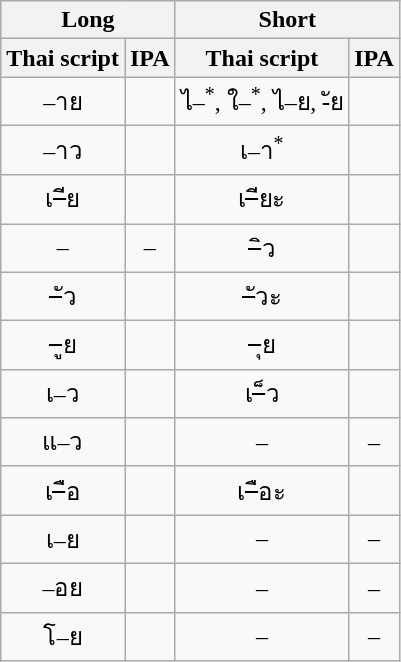<table class="wikitable" style="text-align:center">
<tr>
<th colspan="2">Long</th>
<th colspan="2">Short</th>
</tr>
<tr>
<th>Thai script</th>
<th>IPA</th>
<th>Thai script</th>
<th>IPA</th>
</tr>
<tr>
<td>–าย</td>
<td></td>
<td>ไ–<sup>*</sup>, ใ–<sup>*</sup>, ไ–ย, -ัย</td>
<td></td>
</tr>
<tr>
<td>–าว</td>
<td></td>
<td>เ–า<sup>*</sup></td>
<td></td>
</tr>
<tr>
<td>เ–ีย</td>
<td></td>
<td>เ–ียะ</td>
<td></td>
</tr>
<tr>
<td>–</td>
<td>–</td>
<td>–ิว</td>
<td></td>
</tr>
<tr>
<td>–ัว</td>
<td></td>
<td>–ัวะ</td>
<td></td>
</tr>
<tr>
<td>–ูย</td>
<td></td>
<td>–ุย</td>
<td></td>
</tr>
<tr>
<td>เ–ว</td>
<td></td>
<td>เ–็ว</td>
<td></td>
</tr>
<tr>
<td>แ–ว</td>
<td></td>
<td>–</td>
<td>–</td>
</tr>
<tr>
<td>เ–ือ</td>
<td></td>
<td>เ–ือะ</td>
<td></td>
</tr>
<tr>
<td>เ–ย</td>
<td></td>
<td>–</td>
<td>–</td>
</tr>
<tr>
<td>–อย</td>
<td></td>
<td>–</td>
<td>–</td>
</tr>
<tr>
<td>โ–ย</td>
<td></td>
<td>–</td>
<td>–</td>
</tr>
</table>
